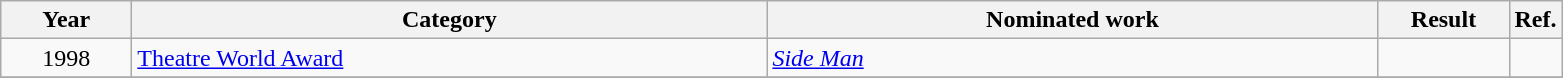<table class=wikitable>
<tr>
<th scope="col" style="width:5em;">Year</th>
<th scope="col" style="width:26em;">Category</th>
<th scope="col" style="width:25em;">Nominated work</th>
<th scope="col" style="width:5em;">Result</th>
<th>Ref.</th>
</tr>
<tr>
<td style="text-align:center;">1998</td>
<td><a href='#'>Theatre World Award</a></td>
<td><em><a href='#'>Side Man</a></em></td>
<td></td>
<td></td>
</tr>
<tr>
</tr>
</table>
